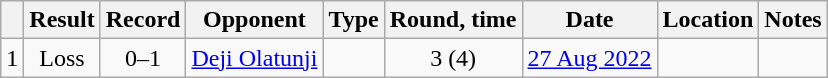<table class="wikitable" style="text-align:center">
<tr>
<th></th>
<th>Result</th>
<th>Record</th>
<th>Opponent</th>
<th>Type</th>
<th>Round, time</th>
<th>Date</th>
<th>Location</th>
<th>Notes</th>
</tr>
<tr>
<td>1</td>
<td>Loss</td>
<td>0–1</td>
<td style="text-align:left;"><a href='#'>Deji Olatunji</a></td>
<td></td>
<td>3 (4) </td>
<td><a href='#'>27 Aug 2022</a></td>
<td style="text-align:left;"></td>
<td style="text-align:left;"></td>
</tr>
</table>
